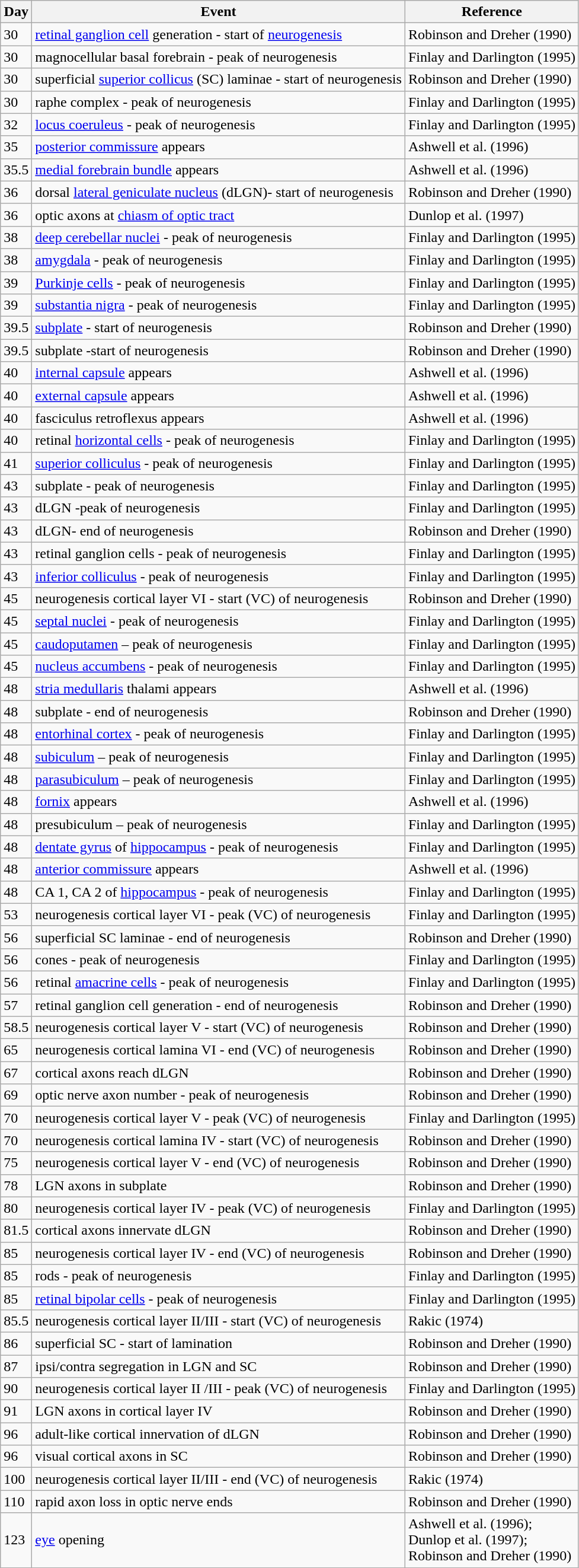<table class="wikitable">
<tr>
<th>Day</th>
<th>Event</th>
<th>Reference</th>
</tr>
<tr>
<td>30</td>
<td><a href='#'>retinal ganglion cell</a> generation - start of <a href='#'>neurogenesis</a></td>
<td>Robinson and Dreher (1990)</td>
</tr>
<tr>
<td>30</td>
<td>magnocellular basal forebrain - peak of neurogenesis</td>
<td>Finlay and Darlington (1995)</td>
</tr>
<tr>
<td>30</td>
<td>superficial <a href='#'>superior collicus</a> (SC) laminae - start of neurogenesis</td>
<td>Robinson and Dreher (1990)</td>
</tr>
<tr>
<td>30</td>
<td>raphe complex - peak of neurogenesis</td>
<td>Finlay and Darlington (1995)</td>
</tr>
<tr>
<td>32</td>
<td><a href='#'>locus coeruleus</a> - peak of neurogenesis</td>
<td>Finlay and Darlington (1995)</td>
</tr>
<tr>
<td>35</td>
<td><a href='#'>posterior commissure</a> appears</td>
<td>Ashwell et al. (1996)</td>
</tr>
<tr>
<td>35.5</td>
<td><a href='#'>medial forebrain bundle</a> appears</td>
<td>Ashwell et al. (1996)</td>
</tr>
<tr>
<td>36</td>
<td>dorsal <a href='#'>lateral geniculate nucleus</a> (dLGN)- start of neurogenesis</td>
<td>Robinson and Dreher (1990)</td>
</tr>
<tr>
<td>36</td>
<td>optic axons at <a href='#'> chiasm of optic tract</a></td>
<td>Dunlop et al. (1997)</td>
</tr>
<tr>
<td>38</td>
<td><a href='#'>deep cerebellar nuclei</a> - peak of neurogenesis</td>
<td>Finlay and Darlington (1995)</td>
</tr>
<tr>
<td>38</td>
<td><a href='#'>amygdala</a> - peak of neurogenesis</td>
<td>Finlay and Darlington (1995)</td>
</tr>
<tr>
<td>39</td>
<td><a href='#'>Purkinje cells</a> - peak of neurogenesis</td>
<td>Finlay and Darlington (1995)</td>
</tr>
<tr>
<td>39</td>
<td><a href='#'>substantia nigra</a> - peak of neurogenesis</td>
<td>Finlay and Darlington (1995)</td>
</tr>
<tr>
<td>39.5</td>
<td><a href='#'>subplate</a> - start of neurogenesis</td>
<td>Robinson and Dreher (1990)</td>
</tr>
<tr>
<td>39.5</td>
<td>subplate -start of neurogenesis</td>
<td>Robinson and Dreher (1990)</td>
</tr>
<tr>
<td>40</td>
<td><a href='#'>internal capsule</a> appears</td>
<td>Ashwell et al. (1996)</td>
</tr>
<tr>
<td>40</td>
<td><a href='#'>external capsule</a> appears</td>
<td>Ashwell et al. (1996)</td>
</tr>
<tr>
<td>40</td>
<td>fasciculus retroflexus appears</td>
<td>Ashwell et al. (1996)</td>
</tr>
<tr>
<td>40</td>
<td>retinal <a href='#'>horizontal cells</a> - peak of neurogenesis</td>
<td>Finlay and Darlington (1995)</td>
</tr>
<tr>
<td>41</td>
<td><a href='#'>superior colliculus</a> - peak of neurogenesis</td>
<td>Finlay and Darlington (1995)</td>
</tr>
<tr>
<td>43</td>
<td>subplate - peak of neurogenesis</td>
<td>Finlay and Darlington (1995)</td>
</tr>
<tr>
<td>43</td>
<td>dLGN -peak of neurogenesis</td>
<td>Finlay and Darlington (1995)</td>
</tr>
<tr>
<td>43</td>
<td>dLGN- end of neurogenesis</td>
<td>Robinson and Dreher (1990)</td>
</tr>
<tr>
<td>43</td>
<td>retinal ganglion cells - peak of neurogenesis</td>
<td>Finlay and Darlington (1995)</td>
</tr>
<tr>
<td>43</td>
<td><a href='#'>inferior colliculus</a> - peak of neurogenesis</td>
<td>Finlay and Darlington (1995)</td>
</tr>
<tr>
<td>45</td>
<td>neurogenesis cortical layer VI - start (VC) of neurogenesis</td>
<td>Robinson and Dreher (1990)</td>
</tr>
<tr>
<td>45</td>
<td><a href='#'>septal nuclei</a> - peak of neurogenesis</td>
<td>Finlay and Darlington (1995)</td>
</tr>
<tr>
<td>45</td>
<td><a href='#'> caudoputamen</a> – peak of neurogenesis</td>
<td>Finlay and Darlington (1995)</td>
</tr>
<tr>
<td>45</td>
<td><a href='#'>nucleus accumbens</a> - peak of neurogenesis</td>
<td>Finlay and Darlington (1995)</td>
</tr>
<tr>
<td>48</td>
<td><a href='#'>stria medullaris</a> thalami appears</td>
<td>Ashwell et al. (1996)</td>
</tr>
<tr>
<td>48</td>
<td>subplate - end of neurogenesis</td>
<td>Robinson and Dreher (1990)</td>
</tr>
<tr>
<td>48</td>
<td><a href='#'>entorhinal cortex</a> - peak of neurogenesis</td>
<td>Finlay and Darlington (1995)</td>
</tr>
<tr>
<td>48</td>
<td><a href='#'>subiculum</a> – peak of neurogenesis</td>
<td>Finlay and Darlington (1995)</td>
</tr>
<tr>
<td>48</td>
<td><a href='#'>parasubiculum</a> – peak of neurogenesis</td>
<td>Finlay and Darlington (1995)</td>
</tr>
<tr>
<td>48</td>
<td><a href='#'>fornix</a> appears</td>
<td>Ashwell et al. (1996)</td>
</tr>
<tr>
<td>48</td>
<td>presubiculum – peak of neurogenesis</td>
<td>Finlay and Darlington (1995)</td>
</tr>
<tr>
<td>48</td>
<td><a href='#'>dentate gyrus</a> of <a href='#'>hippocampus</a> - peak of neurogenesis</td>
<td>Finlay and Darlington (1995)</td>
</tr>
<tr>
<td>48</td>
<td><a href='#'>anterior commissure</a> appears</td>
<td>Ashwell et al. (1996)</td>
</tr>
<tr>
<td>48</td>
<td>CA 1, CA 2 of <a href='#'>hippocampus</a> - peak of neurogenesis</td>
<td>Finlay and Darlington (1995)</td>
</tr>
<tr>
<td>53</td>
<td>neurogenesis cortical layer VI - peak (VC) of neurogenesis</td>
<td>Finlay and Darlington (1995)</td>
</tr>
<tr>
<td>56</td>
<td>superficial SC laminae - end of neurogenesis</td>
<td>Robinson and Dreher (1990)</td>
</tr>
<tr>
<td>56</td>
<td>cones - peak of neurogenesis</td>
<td>Finlay and Darlington (1995)</td>
</tr>
<tr>
<td>56</td>
<td>retinal <a href='#'>amacrine cells</a> - peak of neurogenesis</td>
<td>Finlay and Darlington (1995)</td>
</tr>
<tr>
<td>57</td>
<td>retinal ganglion cell generation - end of neurogenesis</td>
<td>Robinson and Dreher (1990)</td>
</tr>
<tr>
<td>58.5</td>
<td>neurogenesis cortical layer V - start (VC) of neurogenesis</td>
<td>Robinson and Dreher (1990)</td>
</tr>
<tr>
<td>65</td>
<td>neurogenesis cortical lamina VI - end (VC) of neurogenesis</td>
<td>Robinson and Dreher (1990)</td>
</tr>
<tr>
<td>67</td>
<td>cortical axons reach dLGN</td>
<td>Robinson and Dreher (1990)</td>
</tr>
<tr>
<td>69</td>
<td>optic nerve axon number - peak of neurogenesis</td>
<td>Robinson and Dreher (1990)</td>
</tr>
<tr>
<td>70</td>
<td>neurogenesis cortical layer V - peak (VC) of neurogenesis</td>
<td>Finlay and Darlington (1995)</td>
</tr>
<tr>
<td>70</td>
<td>neurogenesis cortical lamina IV - start (VC) of neurogenesis</td>
<td>Robinson and Dreher (1990)</td>
</tr>
<tr>
<td>75</td>
<td>neurogenesis cortical layer V - end (VC) of neurogenesis</td>
<td>Robinson and Dreher (1990)</td>
</tr>
<tr>
<td>78</td>
<td>LGN axons in subplate</td>
<td>Robinson and Dreher (1990)</td>
</tr>
<tr>
<td>80</td>
<td>neurogenesis cortical layer IV - peak (VC) of neurogenesis</td>
<td>Finlay and Darlington (1995)</td>
</tr>
<tr>
<td>81.5</td>
<td>cortical axons innervate dLGN</td>
<td>Robinson and Dreher (1990)</td>
</tr>
<tr>
<td>85</td>
<td>neurogenesis cortical layer IV - end (VC) of neurogenesis</td>
<td>Robinson and Dreher (1990)</td>
</tr>
<tr>
<td>85</td>
<td>rods - peak of neurogenesis</td>
<td>Finlay and Darlington (1995)</td>
</tr>
<tr>
<td>85</td>
<td><a href='#'> retinal bipolar cells</a> - peak of neurogenesis</td>
<td>Finlay and Darlington (1995)</td>
</tr>
<tr>
<td>85.5</td>
<td>neurogenesis cortical layer II/III - start (VC) of neurogenesis</td>
<td>Rakic (1974)</td>
</tr>
<tr>
<td>86</td>
<td>superficial SC - start of lamination</td>
<td>Robinson and Dreher (1990)</td>
</tr>
<tr>
<td>87</td>
<td>ipsi/contra segregation in LGN and SC</td>
<td>Robinson and Dreher (1990)</td>
</tr>
<tr>
<td>90</td>
<td>neurogenesis cortical layer II /III - peak (VC) of neurogenesis</td>
<td>Finlay and Darlington (1995)</td>
</tr>
<tr>
<td>91</td>
<td>LGN axons in cortical layer IV</td>
<td>Robinson and Dreher (1990)</td>
</tr>
<tr>
<td>96</td>
<td>adult-like cortical innervation of dLGN</td>
<td>Robinson and Dreher (1990)</td>
</tr>
<tr>
<td>96</td>
<td>visual cortical axons in SC</td>
<td>Robinson and Dreher (1990)</td>
</tr>
<tr>
<td>100</td>
<td>neurogenesis cortical layer II/III - end (VC) of neurogenesis</td>
<td>Rakic (1974)</td>
</tr>
<tr>
<td>110</td>
<td>rapid axon loss in optic nerve ends</td>
<td>Robinson and Dreher (1990)</td>
</tr>
<tr>
<td>123</td>
<td><a href='#'>eye</a> opening</td>
<td>Ashwell et al. (1996);<br>Dunlop et al. (1997);<br>Robinson and Dreher (1990)</td>
</tr>
</table>
